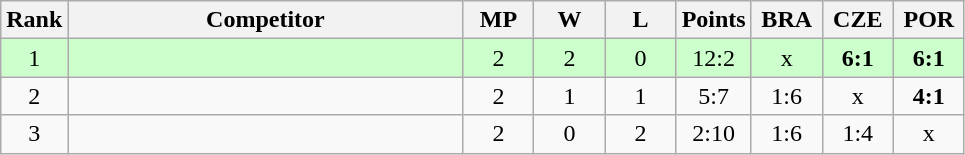<table class="wikitable" style="text-align:center">
<tr>
<th>Rank</th>
<th style="width:16em">Competitor</th>
<th style="width:2.5em">MP</th>
<th style="width:2.5em">W</th>
<th style="width:2.5em">L</th>
<th>Points</th>
<th style="width:2.5em">BRA</th>
<th style="width:2.5em">CZE</th>
<th style="width:2.5em">POR</th>
</tr>
<tr style="background:#cfc;">
<td>1</td>
<td style="text-align:left"></td>
<td>2</td>
<td>2</td>
<td>0</td>
<td>12:2</td>
<td>x</td>
<td><strong>6:1</strong></td>
<td><strong>6:1</strong></td>
</tr>
<tr>
<td>2</td>
<td style="text-align:left"></td>
<td>2</td>
<td>1</td>
<td>1</td>
<td>5:7</td>
<td>1:6</td>
<td>x</td>
<td><strong>4:1</strong></td>
</tr>
<tr>
<td>3</td>
<td style="text-align:left"></td>
<td>2</td>
<td>0</td>
<td>2</td>
<td>2:10</td>
<td>1:6</td>
<td>1:4</td>
<td>x</td>
</tr>
</table>
